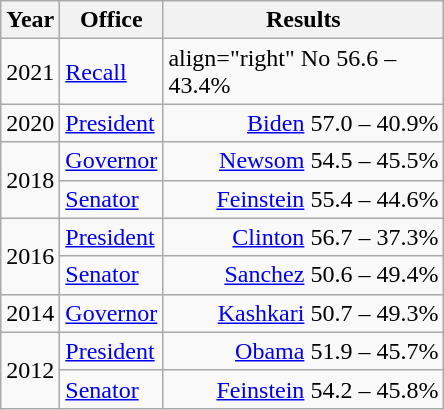<table class=wikitable>
<tr>
<th width="30">Year</th>
<th width="60">Office</th>
<th width="180">Results</th>
</tr>
<tr>
<td>2021</td>
<td><a href='#'>Recall</a></td>
<td>align="right"  No 56.6 – 43.4%</td>
</tr>
<tr>
<td rowspan="1">2020</td>
<td><a href='#'>President</a></td>
<td align="right" ><a href='#'>Biden</a> 57.0 – 40.9%</td>
</tr>
<tr>
<td rowspan="2">2018</td>
<td><a href='#'>Governor</a></td>
<td align="right" ><a href='#'>Newsom</a> 54.5 – 45.5%</td>
</tr>
<tr>
<td><a href='#'>Senator</a></td>
<td align="right" ><a href='#'>Feinstein</a> 55.4 – 44.6%</td>
</tr>
<tr>
<td rowspan="2">2016</td>
<td><a href='#'>President</a></td>
<td align="right" ><a href='#'>Clinton</a> 56.7 – 37.3%</td>
</tr>
<tr>
<td><a href='#'>Senator</a></td>
<td align="right" ><a href='#'>Sanchez</a> 50.6 – 49.4%</td>
</tr>
<tr>
<td>2014</td>
<td><a href='#'>Governor</a></td>
<td align="right" ><a href='#'>Kashkari</a> 50.7 – 49.3%</td>
</tr>
<tr>
<td rowspan="2">2012</td>
<td><a href='#'>President</a></td>
<td align="right" ><a href='#'>Obama</a> 51.9 – 45.7%</td>
</tr>
<tr>
<td><a href='#'>Senator</a></td>
<td align="right" ><a href='#'>Feinstein</a> 54.2 – 45.8%</td>
</tr>
</table>
